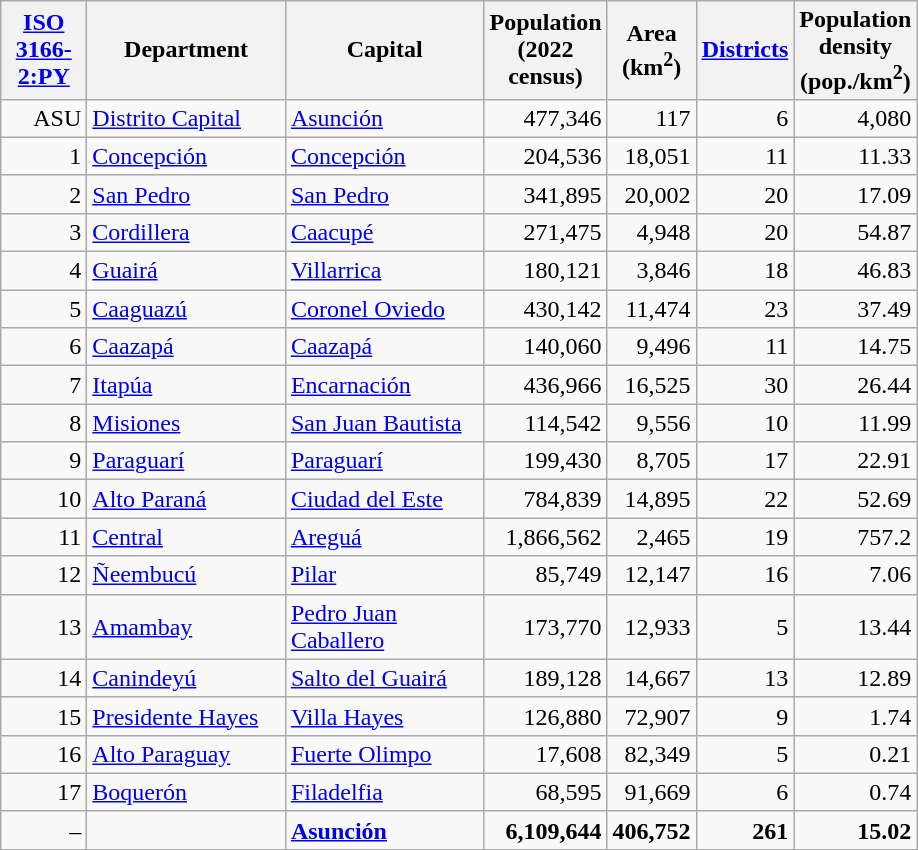<table class="wikitable sortable">
<tr ---->
<th scope="col" style="width: 50px;"><a href='#'>ISO 3166-2:PY</a></th>
<th scope="col" style="width: 125px;">Department</th>
<th scope="col" style="width: 125px;"><strong>Capital</strong></th>
<th scope="col" style="width: 50px;"><strong>Population (2022 census)</strong></th>
<th scope="col" style="width: 50px;"><strong>Area (km<sup>2</sup>)</strong></th>
<th scope="col" style="width: 50px;"><strong><a href='#'>Districts</a></strong></th>
<th scope="col" style="width: 50px;"><strong>Population density (pop./km<sup>2</sup>)</strong></th>
</tr>
<tr ---->
<td align="right">ASU</td>
<td> <a href='#'>Distrito Capital</a></td>
<td align="left"><a href='#'>Asunción</a></td>
<td align="right">477,346</td>
<td align="right">117</td>
<td align="right">6</td>
<td align="right">4,080</td>
</tr>
<tr ---->
<td align="right">1</td>
<td> <a href='#'>Concepción</a></td>
<td align="left"><a href='#'>Concepción</a></td>
<td align="right">204,536</td>
<td align="right">18,051</td>
<td align="right">11</td>
<td align="right">11.33</td>
</tr>
<tr ---->
<td align="right">2</td>
<td> <a href='#'>San Pedro</a></td>
<td align="left"><a href='#'>San Pedro</a></td>
<td align="right">341,895</td>
<td align="right">20,002</td>
<td align="right">20</td>
<td align="right">17.09</td>
</tr>
<tr ---->
<td align="right">3</td>
<td> <a href='#'>Cordillera</a></td>
<td align="left"><a href='#'>Caacupé</a></td>
<td align="right">271,475</td>
<td align="right">4,948</td>
<td align="right">20</td>
<td align="right">54.87</td>
</tr>
<tr ---->
<td align="right">4</td>
<td> <a href='#'>Guairá</a></td>
<td align="left"><a href='#'>Villarrica</a></td>
<td align="right">180,121</td>
<td align="right">3,846</td>
<td align="right">18</td>
<td align="right">46.83</td>
</tr>
<tr ---->
<td align="right">5</td>
<td> <a href='#'>Caaguazú</a></td>
<td align="left"><a href='#'>Coronel Oviedo</a></td>
<td align="right">430,142</td>
<td align="right">11,474</td>
<td align="right">23</td>
<td align="right">37.49</td>
</tr>
<tr ---->
<td align="right">6</td>
<td> <a href='#'>Caazapá</a></td>
<td align="left"><a href='#'>Caazapá</a></td>
<td align="right">140,060</td>
<td align="right">9,496</td>
<td align="right">11</td>
<td align="right">14.75</td>
</tr>
<tr ---->
<td align="right">7</td>
<td> <a href='#'>Itapúa</a></td>
<td align="left"><a href='#'>Encarnación</a></td>
<td align="right">436,966</td>
<td align="right">16,525</td>
<td align="right">30</td>
<td align="right">26.44</td>
</tr>
<tr ---->
<td align="right">8</td>
<td> <a href='#'>Misiones</a></td>
<td align="left"><a href='#'>San Juan Bautista</a></td>
<td align="right">114,542</td>
<td align="right">9,556</td>
<td align="right">10</td>
<td align="right">11.99</td>
</tr>
<tr ---->
<td align="right">9</td>
<td> <a href='#'>Paraguarí</a></td>
<td align="left"><a href='#'>Paraguarí</a></td>
<td align="right">199,430</td>
<td align="right">8,705</td>
<td align="right">17</td>
<td align="right">22.91</td>
</tr>
<tr ---->
<td align="right">10</td>
<td> <a href='#'>Alto Paraná</a></td>
<td align="left"><a href='#'>Ciudad del Este</a></td>
<td align="right">784,839</td>
<td align="right">14,895</td>
<td align="right">22</td>
<td align="right">52.69</td>
</tr>
<tr ---->
<td align="right">11</td>
<td> <a href='#'>Central</a></td>
<td align="left"><a href='#'>Areguá</a></td>
<td align="right">1,866,562</td>
<td align="right">2,465</td>
<td align="right">19</td>
<td align="right">757.2</td>
</tr>
<tr ---->
<td align="right">12</td>
<td> <a href='#'>Ñeembucú</a></td>
<td align="left"><a href='#'>Pilar</a></td>
<td align="right">85,749</td>
<td align="right">12,147</td>
<td align="right">16</td>
<td align="right">7.06</td>
</tr>
<tr ---->
<td align="right">13</td>
<td> <a href='#'>Amambay</a></td>
<td align="left"><a href='#'>Pedro Juan Caballero</a></td>
<td align="right">173,770</td>
<td align="right">12,933</td>
<td align="right">5</td>
<td align="right">13.44</td>
</tr>
<tr ---->
<td align="right">14</td>
<td> <a href='#'>Canindeyú</a></td>
<td align="left"><a href='#'>Salto del Guairá</a></td>
<td align="right">189,128</td>
<td align="right">14,667</td>
<td align="right">13</td>
<td align="right">12.89</td>
</tr>
<tr ---->
<td align="right">15</td>
<td> <a href='#'>Presidente Hayes</a></td>
<td align="left"><a href='#'>Villa Hayes</a></td>
<td align="right">126,880</td>
<td align="right">72,907</td>
<td align="right">9</td>
<td align="right">1.74</td>
</tr>
<tr ---->
<td align="right">16</td>
<td> <a href='#'>Alto Paraguay</a></td>
<td align="left"><a href='#'>Fuerte Olimpo</a></td>
<td align="right">17,608</td>
<td align="right">82,349</td>
<td align="right">5</td>
<td align="right">0.21</td>
</tr>
<tr ---->
<td align="right">17</td>
<td> <a href='#'>Boquerón</a></td>
<td align="left"><a href='#'>Filadelfia</a></td>
<td align="right">68,595</td>
<td align="right">91,669</td>
<td align="right">6</td>
<td align="right">0.74</td>
</tr>
<tr ---->
<td align="right">–</td>
<td><strong></strong></td>
<td align="left"><strong><a href='#'>Asunción</a></strong></td>
<td align="right"><strong>6,109,644</strong></td>
<td align="right"><strong>406,752</strong></td>
<td align="right"><strong>261</strong></td>
<td align="right"><strong>15.02</strong></td>
</tr>
</table>
